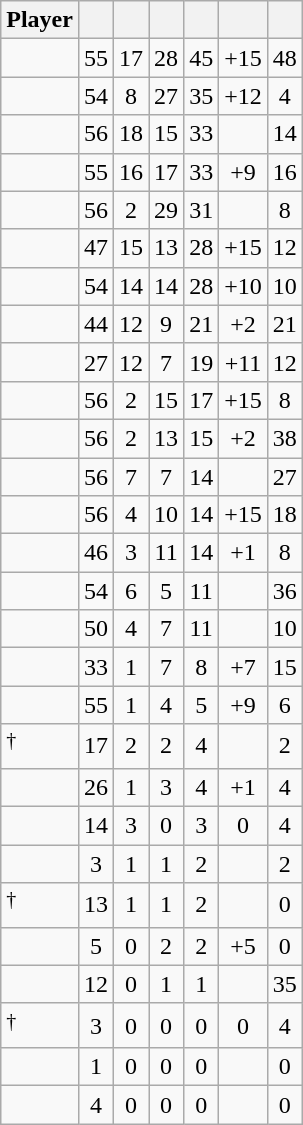<table class="wikitable sortable" style="text-align:center;">
<tr>
<th>Player</th>
<th></th>
<th></th>
<th></th>
<th></th>
<th data-sort-type="number"></th>
<th></th>
</tr>
<tr>
<td style="text-align:left;"></td>
<td>55</td>
<td>17</td>
<td>28</td>
<td>45</td>
<td>+15</td>
<td>48</td>
</tr>
<tr>
<td style="text-align:left;"></td>
<td>54</td>
<td>8</td>
<td>27</td>
<td>35</td>
<td>+12</td>
<td>4</td>
</tr>
<tr>
<td style="text-align:left;"></td>
<td>56</td>
<td>18</td>
<td>15</td>
<td>33</td>
<td></td>
<td>14</td>
</tr>
<tr>
<td style="text-align:left;"></td>
<td>55</td>
<td>16</td>
<td>17</td>
<td>33</td>
<td>+9</td>
<td>16</td>
</tr>
<tr>
<td style="text-align:left;"></td>
<td>56</td>
<td>2</td>
<td>29</td>
<td>31</td>
<td></td>
<td>8</td>
</tr>
<tr>
<td style="text-align:left;"></td>
<td>47</td>
<td>15</td>
<td>13</td>
<td>28</td>
<td>+15</td>
<td>12</td>
</tr>
<tr>
<td style="text-align:left;"></td>
<td>54</td>
<td>14</td>
<td>14</td>
<td>28</td>
<td>+10</td>
<td>10</td>
</tr>
<tr>
<td style="text-align:left;"></td>
<td>44</td>
<td>12</td>
<td>9</td>
<td>21</td>
<td>+2</td>
<td>21</td>
</tr>
<tr>
<td style="text-align:left;"></td>
<td>27</td>
<td>12</td>
<td>7</td>
<td>19</td>
<td>+11</td>
<td>12</td>
</tr>
<tr>
<td style="text-align:left;"></td>
<td>56</td>
<td>2</td>
<td>15</td>
<td>17</td>
<td>+15</td>
<td>8</td>
</tr>
<tr>
<td style="text-align:left;"></td>
<td>56</td>
<td>2</td>
<td>13</td>
<td>15</td>
<td>+2</td>
<td>38</td>
</tr>
<tr>
<td style="text-align:left;"></td>
<td>56</td>
<td>7</td>
<td>7</td>
<td>14</td>
<td></td>
<td>27</td>
</tr>
<tr>
<td style="text-align:left;"></td>
<td>56</td>
<td>4</td>
<td>10</td>
<td>14</td>
<td>+15</td>
<td>18</td>
</tr>
<tr>
<td style="text-align:left;"></td>
<td>46</td>
<td>3</td>
<td>11</td>
<td>14</td>
<td>+1</td>
<td>8</td>
</tr>
<tr>
<td style="text-align:left;"></td>
<td>54</td>
<td>6</td>
<td>5</td>
<td>11</td>
<td></td>
<td>36</td>
</tr>
<tr>
<td style="text-align:left;"></td>
<td>50</td>
<td>4</td>
<td>7</td>
<td>11</td>
<td></td>
<td>10</td>
</tr>
<tr>
<td style="text-align:left;"></td>
<td>33</td>
<td>1</td>
<td>7</td>
<td>8</td>
<td>+7</td>
<td>15</td>
</tr>
<tr>
<td style="text-align:left;"></td>
<td>55</td>
<td>1</td>
<td>4</td>
<td>5</td>
<td>+9</td>
<td>6</td>
</tr>
<tr>
<td style="text-align:left;"><sup>†</sup></td>
<td>17</td>
<td>2</td>
<td>2</td>
<td>4</td>
<td></td>
<td>2</td>
</tr>
<tr>
<td style="text-align:left;"></td>
<td>26</td>
<td>1</td>
<td>3</td>
<td>4</td>
<td>+1</td>
<td>4</td>
</tr>
<tr>
<td style="text-align:left;"></td>
<td>14</td>
<td>3</td>
<td>0</td>
<td>3</td>
<td>0</td>
<td>4</td>
</tr>
<tr>
<td style="text-align:left;"></td>
<td>3</td>
<td>1</td>
<td>1</td>
<td>2</td>
<td></td>
<td>2</td>
</tr>
<tr>
<td style="text-align:left;"><sup>†</sup></td>
<td>13</td>
<td>1</td>
<td>1</td>
<td>2</td>
<td></td>
<td>0</td>
</tr>
<tr>
<td style="text-align:left;"></td>
<td>5</td>
<td>0</td>
<td>2</td>
<td>2</td>
<td>+5</td>
<td>0</td>
</tr>
<tr>
<td style="text-align:left;"></td>
<td>12</td>
<td>0</td>
<td>1</td>
<td>1</td>
<td></td>
<td>35</td>
</tr>
<tr>
<td style="text-align:left;"><sup>†</sup></td>
<td>3</td>
<td>0</td>
<td>0</td>
<td>0</td>
<td>0</td>
<td>4</td>
</tr>
<tr>
<td style="text-align:left;"></td>
<td>1</td>
<td>0</td>
<td>0</td>
<td>0</td>
<td></td>
<td>0</td>
</tr>
<tr>
<td style="text-align:left;"></td>
<td>4</td>
<td>0</td>
<td>0</td>
<td>0</td>
<td></td>
<td>0</td>
</tr>
</table>
